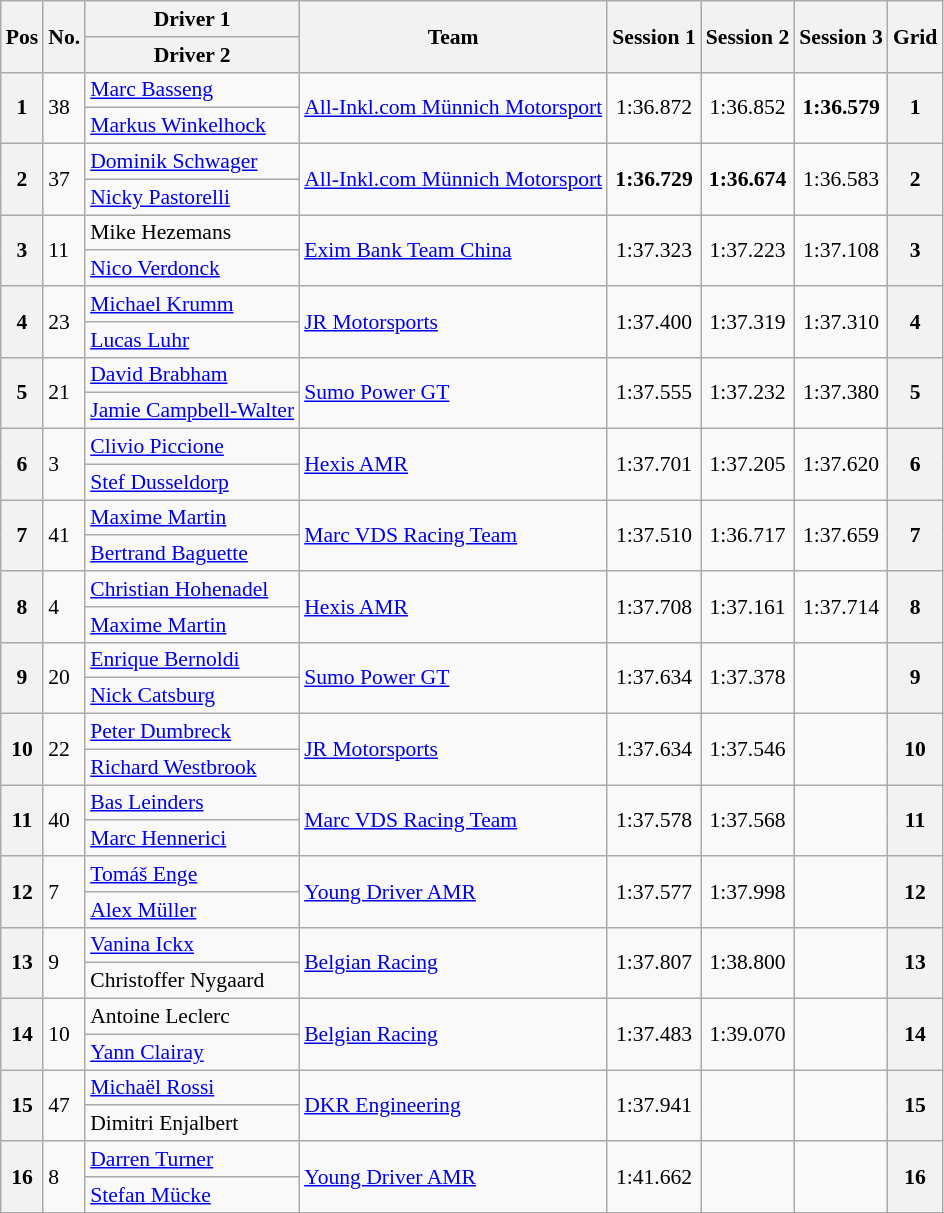<table class="wikitable" style="font-size: 90%;">
<tr>
<th rowspan=2>Pos</th>
<th rowspan=2>No.</th>
<th>Driver 1</th>
<th rowspan=2>Team</th>
<th rowspan=2>Session 1</th>
<th rowspan=2>Session 2</th>
<th rowspan=2>Session 3</th>
<th rowspan=2>Grid</th>
</tr>
<tr>
<th>Driver 2</th>
</tr>
<tr>
<th rowspan=2>1</th>
<td rowspan=2>38</td>
<td> <a href='#'>Marc Basseng</a></td>
<td rowspan=2> <a href='#'>All-Inkl.com Münnich Motorsport</a></td>
<td rowspan=2 align="center">1:36.872</td>
<td rowspan=2 align="center">1:36.852</td>
<td rowspan=2 align="center"><strong>1:36.579</strong></td>
<th rowspan=2>1</th>
</tr>
<tr>
<td> <a href='#'>Markus Winkelhock</a></td>
</tr>
<tr>
<th rowspan=2>2</th>
<td rowspan=2>37</td>
<td> <a href='#'>Dominik Schwager</a></td>
<td rowspan=2> <a href='#'>All-Inkl.com Münnich Motorsport</a></td>
<td rowspan=2 align="center"><strong>1:36.729</strong></td>
<td rowspan=2 align="center"><strong>1:36.674</strong></td>
<td rowspan=2 align="center">1:36.583</td>
<th rowspan=2>2</th>
</tr>
<tr>
<td> <a href='#'>Nicky Pastorelli</a></td>
</tr>
<tr>
<th rowspan=2>3</th>
<td rowspan=2>11</td>
<td> Mike Hezemans</td>
<td rowspan=2> <a href='#'>Exim Bank Team China</a></td>
<td rowspan=2 align="center">1:37.323</td>
<td rowspan=2 align="center">1:37.223</td>
<td rowspan=2 align="center">1:37.108</td>
<th rowspan=2>3</th>
</tr>
<tr>
<td> <a href='#'>Nico Verdonck</a></td>
</tr>
<tr>
<th rowspan=2>4</th>
<td rowspan=2>23</td>
<td> <a href='#'>Michael Krumm</a></td>
<td rowspan=2> <a href='#'>JR Motorsports</a></td>
<td rowspan=2 align="center">1:37.400</td>
<td rowspan=2 align="center">1:37.319</td>
<td rowspan=2 align="center">1:37.310</td>
<th rowspan=2>4</th>
</tr>
<tr>
<td> <a href='#'>Lucas Luhr</a></td>
</tr>
<tr>
<th rowspan=2>5</th>
<td rowspan=2>21</td>
<td> <a href='#'>David Brabham</a></td>
<td rowspan=2> <a href='#'>Sumo Power GT</a></td>
<td rowspan=2 align="center">1:37.555</td>
<td rowspan=2 align="center">1:37.232</td>
<td rowspan=2 align="center">1:37.380</td>
<th rowspan=2>5</th>
</tr>
<tr>
<td> <a href='#'>Jamie Campbell-Walter</a></td>
</tr>
<tr>
<th rowspan=2>6</th>
<td rowspan=2>3</td>
<td> <a href='#'>Clivio Piccione</a></td>
<td rowspan=2> <a href='#'>Hexis AMR</a></td>
<td rowspan=2 align="center">1:37.701</td>
<td rowspan=2 align="center">1:37.205</td>
<td rowspan=2 align="center">1:37.620</td>
<th rowspan=2>6</th>
</tr>
<tr>
<td> <a href='#'>Stef Dusseldorp</a></td>
</tr>
<tr>
<th rowspan=2>7</th>
<td rowspan=2>41</td>
<td> <a href='#'>Maxime Martin</a></td>
<td rowspan=2> <a href='#'>Marc VDS Racing Team</a></td>
<td rowspan=2 align="center">1:37.510</td>
<td rowspan=2 align="center">1:36.717</td>
<td rowspan=2 align="center">1:37.659</td>
<th rowspan=2>7</th>
</tr>
<tr>
<td> <a href='#'>Bertrand Baguette</a></td>
</tr>
<tr>
<th rowspan=2>8</th>
<td rowspan=2>4</td>
<td> <a href='#'>Christian Hohenadel</a></td>
<td rowspan=2> <a href='#'>Hexis AMR</a></td>
<td rowspan=2 align="center">1:37.708</td>
<td rowspan=2 align="center">1:37.161</td>
<td rowspan=2 align="center">1:37.714</td>
<th rowspan=2>8</th>
</tr>
<tr>
<td> <a href='#'>Maxime Martin</a></td>
</tr>
<tr>
<th rowspan=2>9</th>
<td rowspan=2>20</td>
<td> <a href='#'>Enrique Bernoldi</a></td>
<td rowspan=2> <a href='#'>Sumo Power GT</a></td>
<td rowspan=2 align="center">1:37.634</td>
<td rowspan=2 align="center">1:37.378</td>
<td rowspan=2 align="center"></td>
<th rowspan=2>9</th>
</tr>
<tr>
<td> <a href='#'>Nick Catsburg</a></td>
</tr>
<tr>
<th rowspan=2>10</th>
<td rowspan=2>22</td>
<td> <a href='#'>Peter Dumbreck</a></td>
<td rowspan=2> <a href='#'>JR Motorsports</a></td>
<td rowspan=2 align="center">1:37.634</td>
<td rowspan=2 align="center">1:37.546</td>
<td rowspan=2 align="center"></td>
<th rowspan=2>10</th>
</tr>
<tr>
<td> <a href='#'>Richard Westbrook</a></td>
</tr>
<tr>
<th rowspan=2>11</th>
<td rowspan=2>40</td>
<td> <a href='#'>Bas Leinders</a></td>
<td rowspan=2> <a href='#'>Marc VDS Racing Team</a></td>
<td rowspan=2 align="center">1:37.578</td>
<td rowspan=2 align="center">1:37.568</td>
<td rowspan=2 align="center"></td>
<th rowspan=2>11</th>
</tr>
<tr>
<td> <a href='#'>Marc Hennerici</a></td>
</tr>
<tr>
<th rowspan=2>12</th>
<td rowspan=2>7</td>
<td> <a href='#'>Tomáš Enge</a></td>
<td rowspan=2> <a href='#'>Young Driver AMR</a></td>
<td rowspan=2 align="center">1:37.577</td>
<td rowspan=2 align="center">1:37.998</td>
<td rowspan=2 align="center"></td>
<th rowspan=2>12</th>
</tr>
<tr>
<td> <a href='#'>Alex Müller</a></td>
</tr>
<tr>
<th rowspan=2>13</th>
<td rowspan=2>9</td>
<td> <a href='#'>Vanina Ickx</a></td>
<td rowspan=2> <a href='#'>Belgian Racing</a></td>
<td rowspan=2 align="center">1:37.807</td>
<td rowspan=2 align="center">1:38.800</td>
<td rowspan=2 align="center"></td>
<th rowspan=2>13</th>
</tr>
<tr>
<td> Christoffer Nygaard</td>
</tr>
<tr>
<th rowspan=2>14</th>
<td rowspan=2>10</td>
<td> Antoine Leclerc</td>
<td rowspan=2> <a href='#'>Belgian Racing</a></td>
<td rowspan=2 align="center">1:37.483</td>
<td rowspan=2 align="center">1:39.070</td>
<td rowspan=2 align="center"></td>
<th rowspan=2>14</th>
</tr>
<tr>
<td> <a href='#'>Yann Clairay</a></td>
</tr>
<tr>
<th rowspan=2>15</th>
<td rowspan=2>47</td>
<td> <a href='#'>Michaël Rossi</a></td>
<td rowspan=2> <a href='#'>DKR Engineering</a></td>
<td rowspan=2 align="center">1:37.941</td>
<td rowspan=2 align="center"></td>
<td rowspan=2 align="center"></td>
<th rowspan=2>15</th>
</tr>
<tr>
<td> Dimitri Enjalbert</td>
</tr>
<tr>
<th rowspan=2>16</th>
<td rowspan=2>8</td>
<td> <a href='#'>Darren Turner</a></td>
<td rowspan=2> <a href='#'>Young Driver AMR</a></td>
<td rowspan=2 align="center">1:41.662</td>
<td rowspan=2 align="center"></td>
<td rowspan=2 align="center"></td>
<th rowspan=2>16</th>
</tr>
<tr>
<td> <a href='#'>Stefan Mücke</a></td>
</tr>
<tr>
</tr>
</table>
